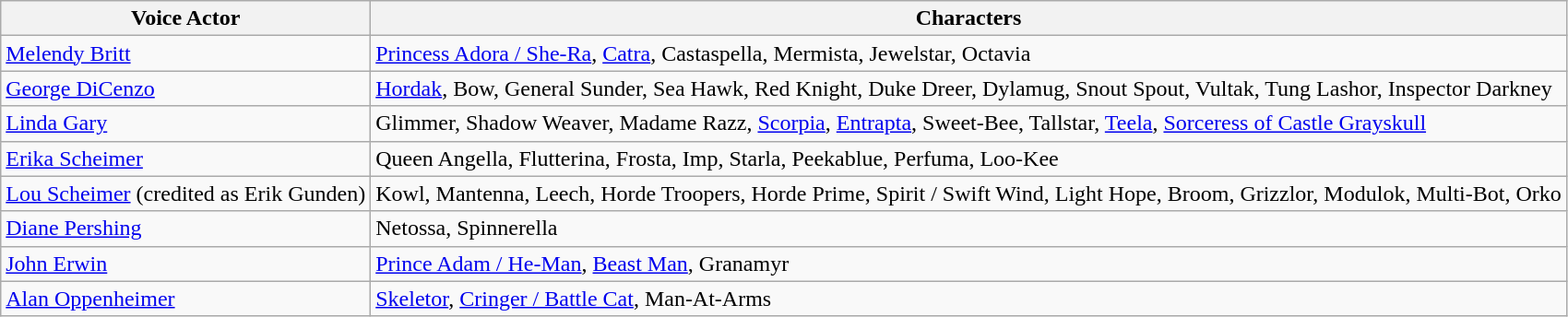<table class="wikitable">
<tr>
<th>Voice Actor</th>
<th>Characters</th>
</tr>
<tr>
<td><a href='#'>Melendy Britt</a></td>
<td><a href='#'>Princess Adora / She-Ra</a>, <a href='#'>Catra</a>, Castaspella, Mermista, Jewelstar, Octavia</td>
</tr>
<tr>
<td><a href='#'>George DiCenzo</a></td>
<td><a href='#'>Hordak</a>, Bow, General Sunder, Sea Hawk, Red Knight, Duke Dreer, Dylamug, Snout Spout, Vultak, Tung Lashor, Inspector Darkney</td>
</tr>
<tr>
<td><a href='#'>Linda Gary</a></td>
<td>Glimmer, Shadow Weaver, Madame Razz, <a href='#'>Scorpia</a>, <a href='#'>Entrapta</a>, Sweet-Bee, Tallstar, <a href='#'>Teela</a>, <a href='#'>Sorceress of Castle Grayskull</a></td>
</tr>
<tr>
<td><a href='#'>Erika Scheimer</a></td>
<td>Queen Angella, Flutterina, Frosta, Imp, Starla, Peekablue, Perfuma, Loo-Kee</td>
</tr>
<tr>
<td><a href='#'>Lou Scheimer</a> (credited as Erik Gunden)</td>
<td>Kowl, Mantenna, Leech, Horde Troopers, Horde Prime, Spirit / Swift Wind, Light Hope, Broom, Grizzlor, Modulok, Multi-Bot, Orko</td>
</tr>
<tr>
<td><a href='#'>Diane Pershing</a></td>
<td>Netossa, Spinnerella</td>
</tr>
<tr>
<td><a href='#'>John Erwin</a></td>
<td><a href='#'>Prince Adam / He-Man</a>, <a href='#'>Beast Man</a>, Granamyr</td>
</tr>
<tr>
<td><a href='#'>Alan Oppenheimer</a></td>
<td><a href='#'>Skeletor</a>, <a href='#'>Cringer / Battle Cat</a>, Man-At-Arms</td>
</tr>
</table>
